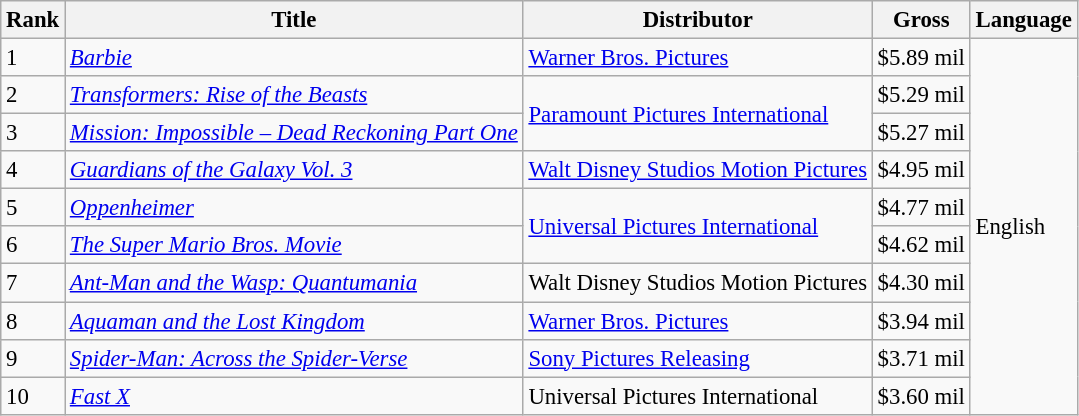<table class="wikitable" style="font-size:95%">
<tr>
<th scope="col">Rank</th>
<th scope="col">Title</th>
<th scope="col">Distributor</th>
<th scope="col">Gross</th>
<th scope="col">Language</th>
</tr>
<tr>
<td>1</td>
<td><em><a href='#'>Barbie</a></em></td>
<td><a href='#'>Warner Bros. Pictures</a></td>
<td>$5.89 mil</td>
<td rowspan="10">English</td>
</tr>
<tr>
<td>2</td>
<td><em><a href='#'>Transformers: Rise of the Beasts</a></em></td>
<td rowspan="2"><a href='#'>Paramount Pictures International</a></td>
<td>$5.29 mil</td>
</tr>
<tr>
<td>3</td>
<td><em><a href='#'>Mission: Impossible – Dead Reckoning Part One</a></em></td>
<td>$5.27 mil</td>
</tr>
<tr>
<td>4</td>
<td><em><a href='#'>Guardians of the Galaxy Vol. 3</a></em></td>
<td><a href='#'>Walt Disney Studios Motion Pictures</a></td>
<td>$4.95 mil</td>
</tr>
<tr>
<td>5</td>
<td><em><a href='#'>Oppenheimer</a></em></td>
<td rowspan="2"><a href='#'>Universal Pictures International</a></td>
<td>$4.77 mil</td>
</tr>
<tr>
<td>6</td>
<td><em><a href='#'>The Super Mario Bros. Movie</a></em></td>
<td>$4.62 mil</td>
</tr>
<tr>
<td>7</td>
<td><em><a href='#'>Ant-Man and the Wasp: Quantumania</a></em></td>
<td>Walt Disney Studios Motion Pictures</td>
<td>$4.30 mil</td>
</tr>
<tr>
<td>8</td>
<td><em><a href='#'>Aquaman and the Lost Kingdom</a></em></td>
<td><a href='#'>Warner Bros. Pictures</a></td>
<td>$3.94 mil</td>
</tr>
<tr>
<td>9</td>
<td><em><a href='#'>Spider-Man: Across the Spider-Verse</a></em></td>
<td><a href='#'>Sony Pictures Releasing</a></td>
<td>$3.71 mil</td>
</tr>
<tr>
<td>10</td>
<td><em><a href='#'>Fast X</a></em></td>
<td>Universal Pictures International</td>
<td>$3.60 mil</td>
</tr>
</table>
